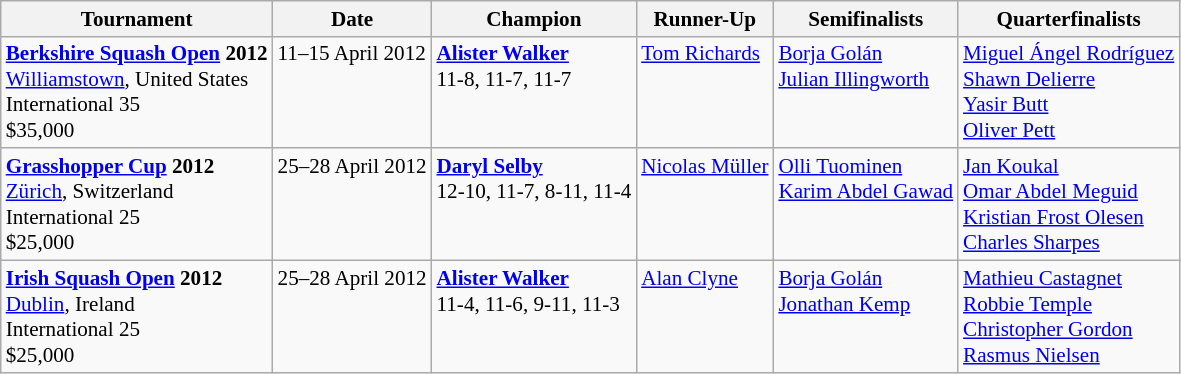<table class="wikitable" style="font-size:88%">
<tr>
<th>Tournament</th>
<th>Date</th>
<th>Champion</th>
<th>Runner-Up</th>
<th>Semifinalists</th>
<th>Quarterfinalists</th>
</tr>
<tr valign=top>
<td><strong><a href='#'>Berkshire Squash Open</a> 2012</strong><br> <a href='#'>Williamstown</a>, United States<br>International 35<br>$35,000</td>
<td>11–15 April 2012</td>
<td> <strong><a href='#'>Alister Walker</a></strong><br>11-8, 11-7, 11-7</td>
<td> <a href='#'>Tom Richards</a></td>
<td> <a href='#'>Borja Golán</a><br> <a href='#'>Julian Illingworth</a></td>
<td> <a href='#'>Miguel Ángel Rodríguez</a><br> <a href='#'>Shawn Delierre</a><br> <a href='#'>Yasir Butt</a><br> <a href='#'>Oliver Pett</a></td>
</tr>
<tr valign=top>
<td><strong><a href='#'>Grasshopper Cup</a> 2012</strong><br> <a href='#'>Zürich</a>, Switzerland<br>International 25<br>$25,000</td>
<td>25–28 April 2012</td>
<td> <strong><a href='#'>Daryl Selby</a></strong><br>12-10, 11-7, 8-11, 11-4</td>
<td> <a href='#'>Nicolas Müller</a></td>
<td> <a href='#'>Olli Tuominen</a><br> <a href='#'>Karim Abdel Gawad</a></td>
<td> <a href='#'>Jan Koukal</a><br> <a href='#'>Omar Abdel Meguid</a><br> <a href='#'>Kristian Frost Olesen</a><br> <a href='#'>Charles Sharpes</a></td>
</tr>
<tr valign=top>
<td><strong><a href='#'>Irish Squash Open</a> 2012</strong><br> <a href='#'>Dublin</a>, Ireland<br>International 25<br>$25,000</td>
<td>25–28 April 2012</td>
<td> <strong><a href='#'>Alister Walker</a></strong><br>11-4, 11-6, 9-11, 11-3</td>
<td> <a href='#'>Alan Clyne</a></td>
<td> <a href='#'>Borja Golán</a><br> <a href='#'>Jonathan Kemp</a></td>
<td> <a href='#'>Mathieu Castagnet</a><br> <a href='#'>Robbie Temple</a><br> <a href='#'>Christopher Gordon</a><br> <a href='#'>Rasmus Nielsen</a></td>
</tr>
</table>
